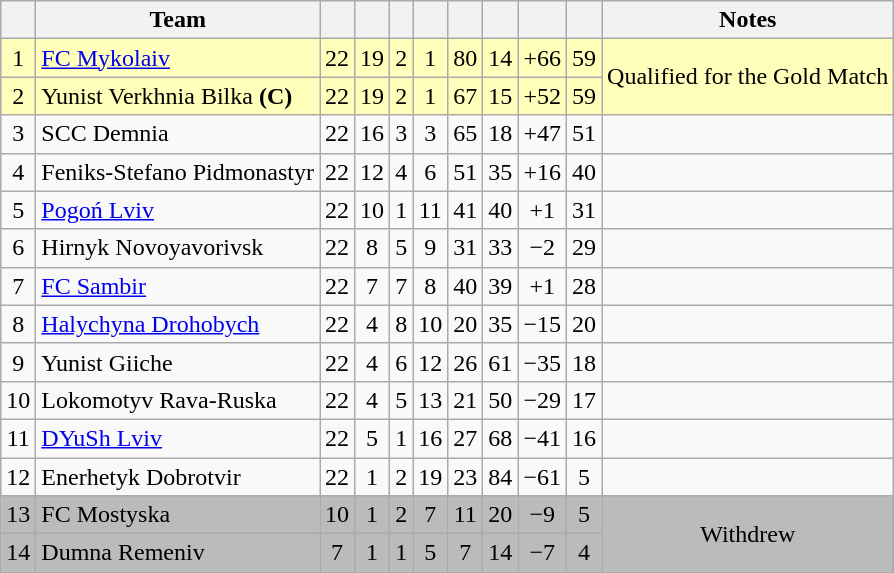<table class="wikitable" style="text-align: center">
<tr>
<th></th>
<th>Team</th>
<th></th>
<th></th>
<th></th>
<th></th>
<th></th>
<th></th>
<th></th>
<th></th>
<th>Notes</th>
</tr>
<tr bgcolor=#FFFFBB>
<td>1</td>
<td align=left><a href='#'>FC Mykolaiv</a></td>
<td>22</td>
<td>19</td>
<td>2</td>
<td>1</td>
<td>80</td>
<td>14</td>
<td>+66</td>
<td>59</td>
<td rowspan=2>Qualified for the Gold Match</td>
</tr>
<tr bgcolor=#FFFFBB>
<td>2</td>
<td align=left>Yunist Verkhnia Bilka <strong>(C)</strong></td>
<td>22</td>
<td>19</td>
<td>2</td>
<td>1</td>
<td>67</td>
<td>15</td>
<td>+52</td>
<td>59</td>
</tr>
<tr>
<td>3</td>
<td align=left>SCC Demnia</td>
<td>22</td>
<td>16</td>
<td>3</td>
<td>3</td>
<td>65</td>
<td>18</td>
<td>+47</td>
<td>51</td>
<td></td>
</tr>
<tr>
<td>4</td>
<td align=left>Feniks-Stefano Pidmonastyr</td>
<td>22</td>
<td>12</td>
<td>4</td>
<td>6</td>
<td>51</td>
<td>35</td>
<td>+16</td>
<td>40</td>
<td></td>
</tr>
<tr>
<td>5</td>
<td align=left><a href='#'>Pogoń Lviv</a></td>
<td>22</td>
<td>10</td>
<td>1</td>
<td>11</td>
<td>41</td>
<td>40</td>
<td>+1</td>
<td>31</td>
<td></td>
</tr>
<tr>
<td>6</td>
<td align=left>Hirnyk Novoyavorivsk</td>
<td>22</td>
<td>8</td>
<td>5</td>
<td>9</td>
<td>31</td>
<td>33</td>
<td>−2</td>
<td>29</td>
<td></td>
</tr>
<tr>
<td>7</td>
<td align=left><a href='#'>FC Sambir</a></td>
<td>22</td>
<td>7</td>
<td>7</td>
<td>8</td>
<td>40</td>
<td>39</td>
<td>+1</td>
<td>28</td>
<td></td>
</tr>
<tr>
<td>8</td>
<td align=left><a href='#'>Halychyna Drohobych</a></td>
<td>22</td>
<td>4</td>
<td>8</td>
<td>10</td>
<td>20</td>
<td>35</td>
<td>−15</td>
<td>20</td>
<td></td>
</tr>
<tr>
<td>9</td>
<td align=left>Yunist Giiche</td>
<td>22</td>
<td>4</td>
<td>6</td>
<td>12</td>
<td>26</td>
<td>61</td>
<td>−35</td>
<td>18</td>
<td></td>
</tr>
<tr>
<td>10</td>
<td align=left>Lokomotyv Rava-Ruska</td>
<td>22</td>
<td>4</td>
<td>5</td>
<td>13</td>
<td>21</td>
<td>50</td>
<td>−29</td>
<td>17</td>
<td></td>
</tr>
<tr>
<td>11</td>
<td align=left><a href='#'>DYuSh Lviv</a></td>
<td>22</td>
<td>5</td>
<td>1</td>
<td>16</td>
<td>27</td>
<td>68</td>
<td>−41</td>
<td>16</td>
<td></td>
</tr>
<tr>
<td>12</td>
<td align=left>Enerhetyk Dobrotvir</td>
<td>22</td>
<td>1</td>
<td>2</td>
<td>19</td>
<td>23</td>
<td>84</td>
<td>−61</td>
<td>5</td>
<td></td>
</tr>
<tr bgcolor=#BBBBBB>
<td>13</td>
<td align=left>FC Mostyska</td>
<td>10</td>
<td>1</td>
<td>2</td>
<td>7</td>
<td>11</td>
<td>20</td>
<td>−9</td>
<td>5</td>
<td rowspan=2>Withdrew</td>
</tr>
<tr bgcolor=#BBBBBB>
<td>14</td>
<td align=left>Dumna Remeniv</td>
<td>7</td>
<td>1</td>
<td>1</td>
<td>5</td>
<td>7</td>
<td>14</td>
<td>−7</td>
<td>4</td>
</tr>
</table>
